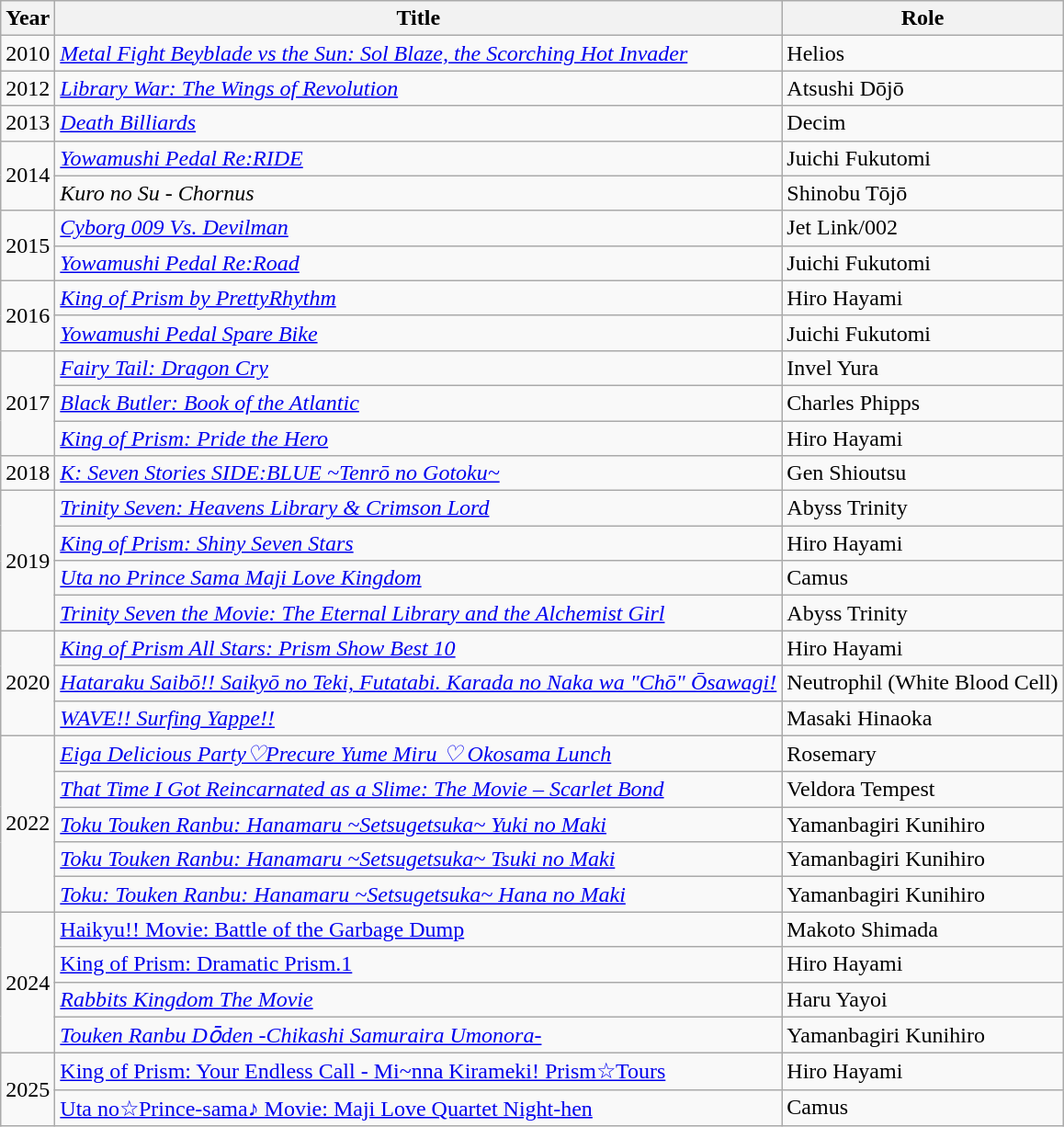<table class="wikitable">
<tr>
<th>Year</th>
<th>Title</th>
<th>Role</th>
</tr>
<tr>
<td>2010</td>
<td><em><a href='#'>Metal Fight Beyblade vs the Sun: Sol Blaze, the Scorching Hot Invader</a></em></td>
<td>Helios</td>
</tr>
<tr>
<td>2012</td>
<td><em><a href='#'>Library War: The Wings of Revolution</a></em></td>
<td>Atsushi Dōjō</td>
</tr>
<tr>
<td>2013</td>
<td><em><a href='#'>Death Billiards</a></em></td>
<td>Decim</td>
</tr>
<tr>
<td rowspan="2">2014</td>
<td><em><a href='#'>Yowamushi Pedal Re:RIDE</a></em></td>
<td>Juichi Fukutomi</td>
</tr>
<tr>
<td><em>Kuro no Su - Chornus</em></td>
<td>Shinobu Tōjō</td>
</tr>
<tr>
<td rowspan="2">2015</td>
<td><em><a href='#'>Cyborg 009 Vs. Devilman</a></em></td>
<td>Jet Link/002</td>
</tr>
<tr>
<td><em><a href='#'>Yowamushi Pedal Re:Road</a></em></td>
<td>Juichi Fukutomi</td>
</tr>
<tr>
<td rowspan="2">2016</td>
<td><em><a href='#'>King of Prism by PrettyRhythm</a></em></td>
<td>Hiro Hayami</td>
</tr>
<tr>
<td><em><a href='#'>Yowamushi Pedal Spare Bike</a></em></td>
<td>Juichi Fukutomi</td>
</tr>
<tr>
<td rowspan="3">2017</td>
<td><em><a href='#'>Fairy Tail: Dragon Cry</a></em></td>
<td>Invel Yura</td>
</tr>
<tr>
<td><em><a href='#'>Black Butler: Book of the Atlantic</a></em></td>
<td>Charles Phipps</td>
</tr>
<tr>
<td><em><a href='#'>King of Prism: Pride the Hero</a></em></td>
<td>Hiro Hayami</td>
</tr>
<tr>
<td>2018</td>
<td><em><a href='#'>K: Seven Stories SIDE:BLUE ~Tenrō no Gotoku~</a></em></td>
<td>Gen Shioutsu</td>
</tr>
<tr>
<td rowspan="4">2019</td>
<td><em><a href='#'>Trinity Seven: Heavens Library & Crimson Lord</a></em></td>
<td>Abyss Trinity</td>
</tr>
<tr>
<td><em><a href='#'>King of Prism: Shiny Seven Stars</a></em></td>
<td>Hiro Hayami</td>
</tr>
<tr>
<td><em><a href='#'>Uta no Prince Sama Maji Love Kingdom</a></em></td>
<td>Camus</td>
</tr>
<tr>
<td><em><a href='#'>Trinity Seven the Movie: The Eternal Library and the Alchemist Girl</a></em></td>
<td>Abyss Trinity</td>
</tr>
<tr>
<td rowspan="3">2020</td>
<td><em><a href='#'>King of Prism All Stars: Prism Show Best 10</a></em></td>
<td>Hiro Hayami</td>
</tr>
<tr>
<td><em><a href='#'>Hataraku Saibō!! Saikyō no Teki, Futatabi. Karada no Naka wa "Chō" Ōsawagi!</a></em></td>
<td>Neutrophil (White Blood Cell)</td>
</tr>
<tr>
<td><em><a href='#'>WAVE!! Surfing Yappe!!</a></em></td>
<td>Masaki Hinaoka</td>
</tr>
<tr>
<td rowspan="5">2022</td>
<td><a href='#'><em>Eiga Delicious Party♡Precure Yume Miru ♡ Okosama Lunch</em></a></td>
<td>Rosemary</td>
</tr>
<tr>
<td><em><a href='#'>That Time I Got Reincarnated as a Slime: The Movie – Scarlet Bond</a></em></td>
<td>Veldora Tempest</td>
</tr>
<tr>
<td><a href='#'><em>Toku Touken Ranbu: Hanamaru ~Setsugetsuka~ Yuki no Maki</em></a></td>
<td>Yamanbagiri Kunihiro</td>
</tr>
<tr>
<td><a href='#'><em>Toku Touken Ranbu: Hanamaru ~Setsugetsuka~ Tsuki no Maki</em></a></td>
<td>Yamanbagiri Kunihiro</td>
</tr>
<tr>
<td><a href='#'><em>Toku: Touken Ranbu: Hanamaru ~Setsugetsuka~ Hana no Maki</em></a></td>
<td>Yamanbagiri Kunihiro</td>
</tr>
<tr>
<td rowspan="4">2024</td>
<td><a href='#'>Haikyu!! Movie: Battle of the Garbage Dump</a></td>
<td>Makoto Shimada</td>
</tr>
<tr>
<td><a href='#'>King of Prism: Dramatic Prism.1</a></td>
<td>Hiro Hayami</td>
</tr>
<tr>
<td><em><a href='#'>Rabbits Kingdom The Movie</a></em></td>
<td>Haru Yayoi</td>
</tr>
<tr>
<td><em><a href='#'>Touken Ranbu Dо̄den -Chikashi Samuraira Umonora-</a></em></td>
<td>Yamanbagiri Kunihiro</td>
</tr>
<tr>
<td rowspan="2">2025</td>
<td><a href='#'>King of Prism: Your Endless Call - Mi~nna Kirameki! Prism☆Tours</a></td>
<td>Hiro Hayami</td>
</tr>
<tr>
<td><a href='#'>Uta no☆Prince-sama♪ Movie: Maji Love Quartet Night-hen</a></td>
<td>Camus</td>
</tr>
</table>
